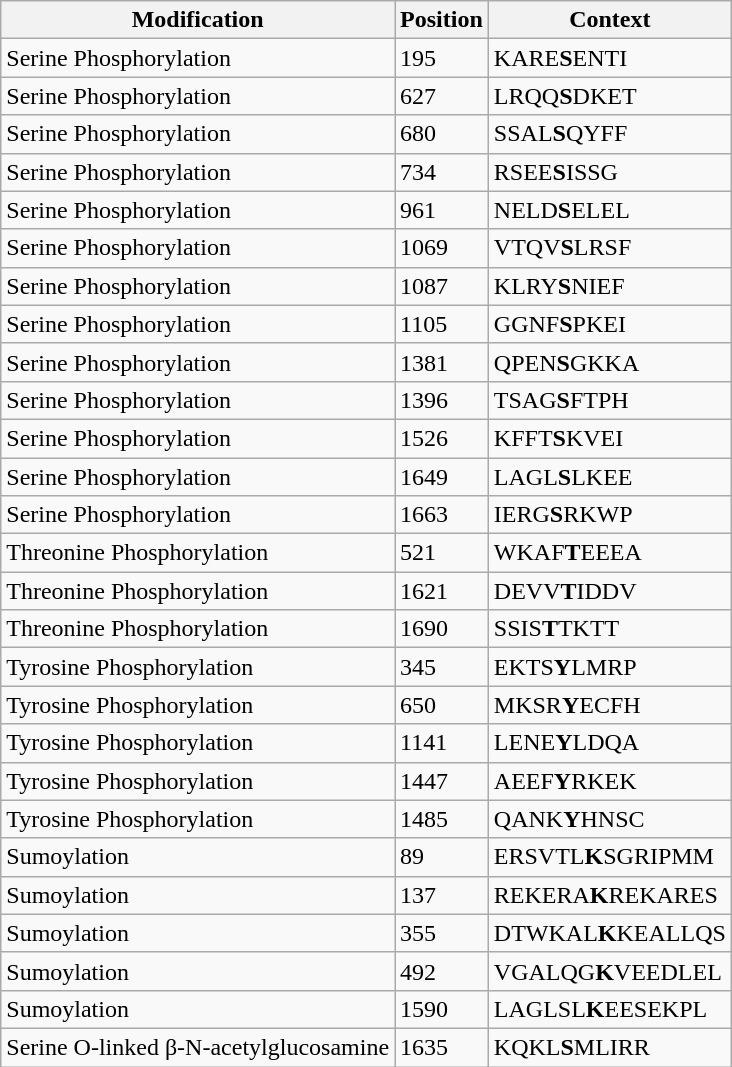<table class="wikitable">
<tr>
<th>Modification</th>
<th>Position</th>
<th>Context</th>
</tr>
<tr>
<td>Serine Phosphorylation</td>
<td>195</td>
<td>KARE<strong>S</strong>ENTI</td>
</tr>
<tr>
<td>Serine Phosphorylation</td>
<td>627</td>
<td>LRQQ<strong>S</strong>DKET</td>
</tr>
<tr>
<td>Serine Phosphorylation</td>
<td>680</td>
<td>SSAL<strong>S</strong>QYFF</td>
</tr>
<tr>
<td>Serine Phosphorylation</td>
<td>734</td>
<td>RSEE<strong>S</strong>ISSG</td>
</tr>
<tr>
<td>Serine Phosphorylation</td>
<td>961</td>
<td>NELD<strong>S</strong>ELEL</td>
</tr>
<tr>
<td>Serine Phosphorylation</td>
<td>1069</td>
<td>VTQV<strong>S</strong>LRSF</td>
</tr>
<tr>
<td>Serine Phosphorylation</td>
<td>1087</td>
<td>KLRY<strong>S</strong>NIEF</td>
</tr>
<tr>
<td>Serine Phosphorylation</td>
<td>1105</td>
<td>GGNF<strong>S</strong>PKEI</td>
</tr>
<tr>
<td>Serine Phosphorylation</td>
<td>1381</td>
<td>QPEN<strong>S</strong>GKKA</td>
</tr>
<tr>
<td>Serine Phosphorylation</td>
<td>1396</td>
<td>TSAG<strong>S</strong>FTPH</td>
</tr>
<tr>
<td>Serine Phosphorylation</td>
<td>1526</td>
<td>KFFT<strong>S</strong>KVEI</td>
</tr>
<tr>
<td>Serine Phosphorylation</td>
<td>1649</td>
<td>LAGL<strong>S</strong>LKEE</td>
</tr>
<tr>
<td>Serine Phosphorylation</td>
<td>1663</td>
<td>IERG<strong>S</strong>RKWP</td>
</tr>
<tr>
<td>Threonine Phosphorylation</td>
<td>521</td>
<td>WKAF<strong>T</strong>EEEA</td>
</tr>
<tr>
<td>Threonine Phosphorylation</td>
<td>1621</td>
<td>DEVV<strong>T</strong>IDDV</td>
</tr>
<tr>
<td>Threonine Phosphorylation</td>
<td>1690</td>
<td>SSIS<strong>T</strong>TKTT</td>
</tr>
<tr>
<td>Tyrosine Phosphorylation</td>
<td>345</td>
<td>EKTS<strong>Y</strong>LMRP</td>
</tr>
<tr>
<td>Tyrosine Phosphorylation</td>
<td>650</td>
<td>MKSR<strong>Y</strong>ECFH</td>
</tr>
<tr>
<td>Tyrosine Phosphorylation</td>
<td>1141</td>
<td>LENE<strong>Y</strong>LDQA</td>
</tr>
<tr>
<td>Tyrosine Phosphorylation</td>
<td>1447</td>
<td>AEEF<strong>Y</strong>RKEK</td>
</tr>
<tr>
<td>Tyrosine Phosphorylation</td>
<td>1485</td>
<td>QANK<strong>Y</strong>HNSC</td>
</tr>
<tr>
<td>Sumoylation</td>
<td>89</td>
<td>ERSVTL<strong>K</strong>SGRIPMM</td>
</tr>
<tr>
<td>Sumoylation</td>
<td>137</td>
<td>REKERA<strong>K</strong>REKARES</td>
</tr>
<tr>
<td>Sumoylation</td>
<td>355</td>
<td>DTWKAL<strong>K</strong>KEALLQS</td>
</tr>
<tr>
<td>Sumoylation</td>
<td>492</td>
<td>VGALQG<strong>K</strong>VEEDLEL</td>
</tr>
<tr>
<td>Sumoylation</td>
<td>1590</td>
<td>LAGLSL<strong>K</strong>EESEKPL</td>
</tr>
<tr>
<td>Serine O-linked β-N-acetylglucosamine</td>
<td>1635</td>
<td>KQKL<strong>S</strong>MLIRR</td>
</tr>
</table>
